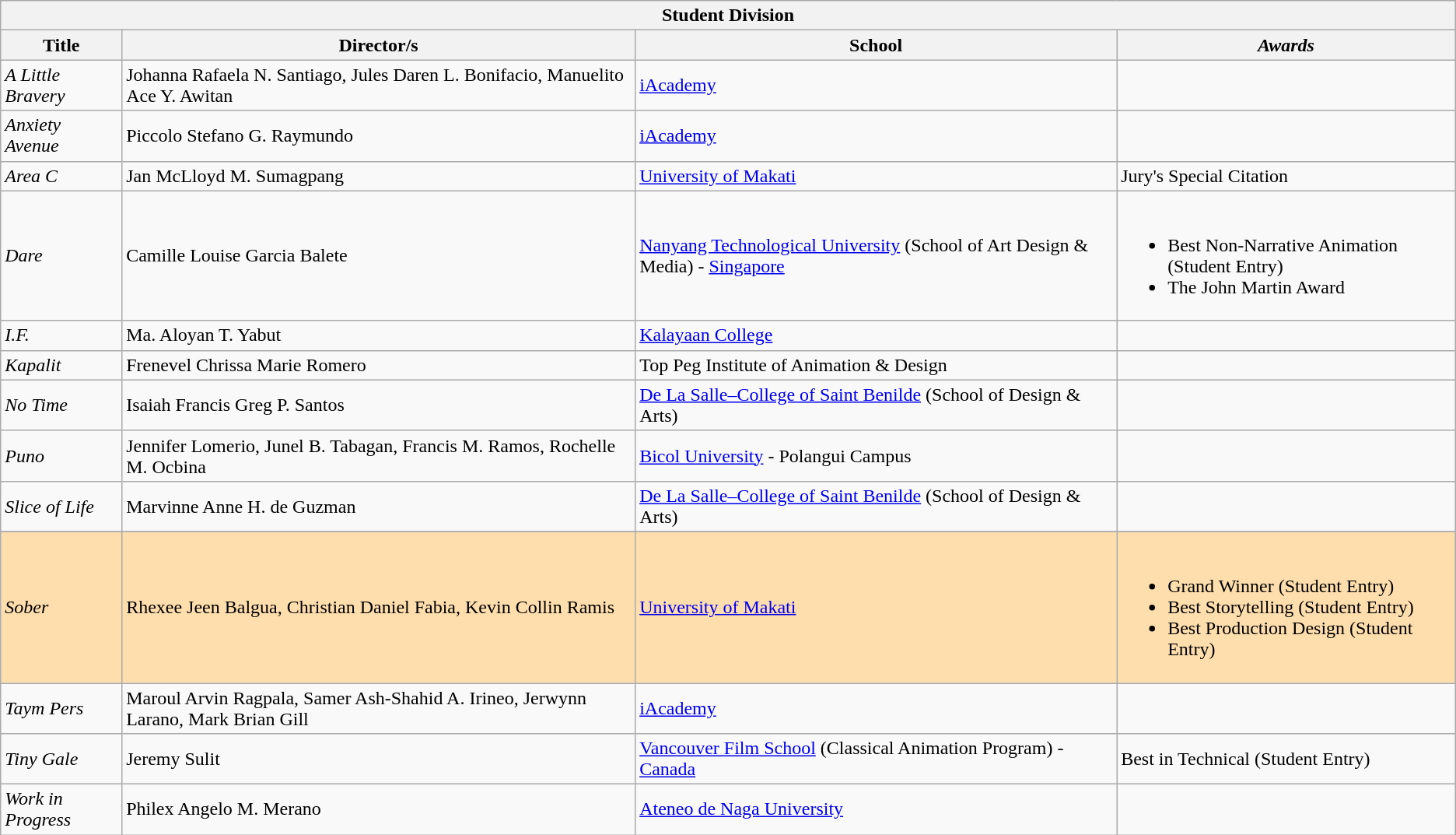<table class="sortable wikitable">
<tr>
<th colspan="4" align="center">Student Division</th>
</tr>
<tr>
<th>Title</th>
<th>Director/s</th>
<th>School</th>
<th><em>Awards</em></th>
</tr>
<tr>
<td><em>A Little Bravery</em></td>
<td>Johanna Rafaela N. Santiago, Jules Daren L. Bonifacio, Manuelito Ace Y. Awitan</td>
<td><a href='#'>iAcademy</a></td>
<td></td>
</tr>
<tr>
<td><em>Anxiety Avenue</em></td>
<td>Piccolo Stefano G. Raymundo</td>
<td><a href='#'>iAcademy</a></td>
<td></td>
</tr>
<tr>
<td><em>Area C</em></td>
<td>Jan McLloyd M. Sumagpang</td>
<td><a href='#'>University of Makati</a></td>
<td>Jury's Special Citation</td>
</tr>
<tr>
<td><em>Dare</em></td>
<td>Camille Louise Garcia Balete</td>
<td><a href='#'>Nanyang Technological University</a> (School of Art Design & Media) - <a href='#'>Singapore</a></td>
<td><br><ul><li>Best Non-Narrative Animation (Student Entry)</li><li>The John Martin Award</li></ul></td>
</tr>
<tr>
<td><em>I.F.</em></td>
<td>Ma. Aloyan T. Yabut</td>
<td><a href='#'>Kalayaan College</a></td>
<td></td>
</tr>
<tr>
<td><em>Kapalit</em></td>
<td>Frenevel Chrissa Marie Romero</td>
<td>Top Peg Institute of Animation & Design</td>
<td></td>
</tr>
<tr>
<td><em>No Time</em></td>
<td>Isaiah Francis Greg P. Santos</td>
<td><a href='#'>De La Salle–College of Saint Benilde</a> (School of Design & Arts)</td>
<td></td>
</tr>
<tr>
<td><em>Puno</em></td>
<td>Jennifer Lomerio, Junel B. Tabagan, Francis M. Ramos, Rochelle M. Ocbina</td>
<td><a href='#'>Bicol University</a> - Polangui Campus</td>
<td></td>
</tr>
<tr>
<td><em>Slice of Life</em></td>
<td>Marvinne Anne H. de Guzman</td>
<td><a href='#'>De La Salle–College of Saint Benilde</a> (School of Design & Arts)</td>
<td></td>
</tr>
<tr>
</tr>
<tr style="background:#FFDEAD;">
<td><em>Sober</em></td>
<td>Rhexee Jeen Balgua, Christian Daniel Fabia, Kevin Collin Ramis</td>
<td><a href='#'>University of Makati</a></td>
<td><br><ul><li>Grand Winner (Student Entry)</li><li>Best Storytelling (Student Entry)</li><li>Best Production Design (Student Entry)</li></ul></td>
</tr>
<tr>
<td><em>Taym Pers</em></td>
<td>Maroul Arvin Ragpala, Samer Ash-Shahid A. Irineo, Jerwynn Larano, Mark Brian Gill</td>
<td><a href='#'>iAcademy</a></td>
<td></td>
</tr>
<tr>
<td><em>Tiny Gale</em></td>
<td>Jeremy Sulit</td>
<td><a href='#'>Vancouver Film School</a> (Classical Animation Program) - <a href='#'>Canada</a></td>
<td>Best in Technical (Student Entry)</td>
</tr>
<tr>
<td><em>Work in Progress</em></td>
<td>Philex Angelo M. Merano</td>
<td><a href='#'>Ateneo de Naga University</a></td>
<td></td>
</tr>
</table>
